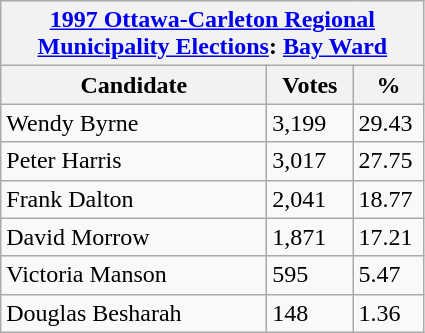<table class="wikitable">
<tr>
<th colspan="3"><a href='#'>1997 Ottawa-Carleton Regional Municipality Elections</a>: <a href='#'>Bay Ward</a></th>
</tr>
<tr>
<th style="width: 170px">Candidate</th>
<th style="width: 50px">Votes</th>
<th style="width: 40px">%</th>
</tr>
<tr>
<td>Wendy Byrne</td>
<td>3,199</td>
<td>29.43</td>
</tr>
<tr>
<td>Peter Harris</td>
<td>3,017</td>
<td>27.75</td>
</tr>
<tr>
<td>Frank Dalton</td>
<td>2,041</td>
<td>18.77</td>
</tr>
<tr>
<td>David Morrow</td>
<td>1,871</td>
<td>17.21</td>
</tr>
<tr>
<td>Victoria Manson</td>
<td>595</td>
<td>5.47</td>
</tr>
<tr>
<td>Douglas Besharah</td>
<td>148</td>
<td>1.36</td>
</tr>
</table>
